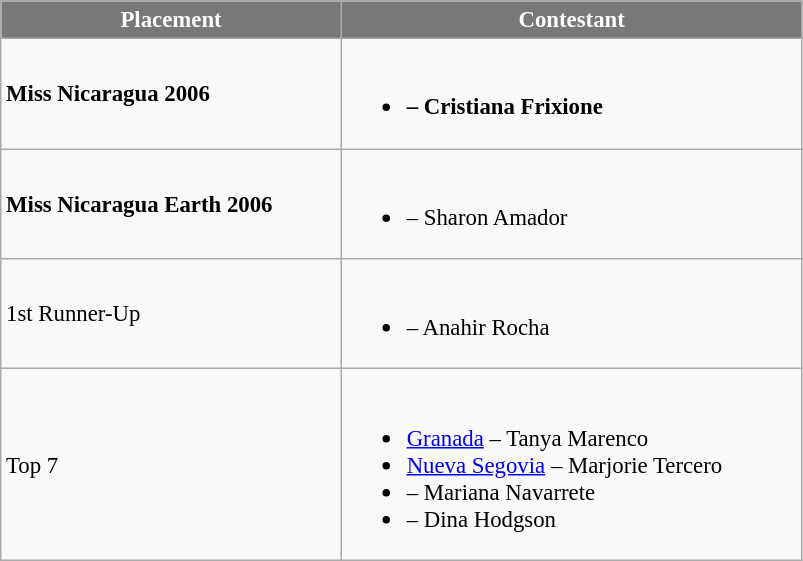<table class="wikitable sortable" style="font-size: 95%;">
<tr>
<th width="220" style="background-color:#787878;color:#FFFFFF;">Placement</th>
<th width="300" style="background-color:#787878;color:#FFFFFF;">Contestant</th>
</tr>
<tr>
<td><strong>Miss Nicaragua 2006</strong></td>
<td><br><ul><li><strong> – Cristiana Frixione</strong></li></ul></td>
</tr>
<tr>
<td><strong>Miss Nicaragua Earth 2006</strong></td>
<td><br><ul><li> – Sharon Amador</li></ul></td>
</tr>
<tr>
<td>1st Runner-Up</td>
<td><br><ul><li> – Anahir Rocha</li></ul></td>
</tr>
<tr>
<td>Top 7</td>
<td><br><ul><li> <a href='#'>Granada</a> – Tanya Marenco</li><li> <a href='#'>Nueva Segovia</a> – Marjorie Tercero</li><li> – Mariana Navarrete</li><li> – Dina Hodgson</li></ul></td>
</tr>
</table>
